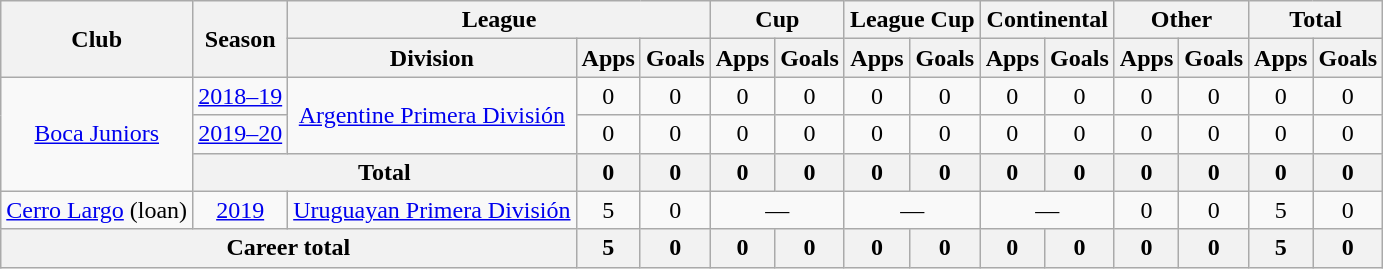<table class="wikitable" style="text-align:center">
<tr>
<th rowspan="2">Club</th>
<th rowspan="2">Season</th>
<th colspan="3">League</th>
<th colspan="2">Cup</th>
<th colspan="2">League Cup</th>
<th colspan="2">Continental</th>
<th colspan="2">Other</th>
<th colspan="2">Total</th>
</tr>
<tr>
<th>Division</th>
<th>Apps</th>
<th>Goals</th>
<th>Apps</th>
<th>Goals</th>
<th>Apps</th>
<th>Goals</th>
<th>Apps</th>
<th>Goals</th>
<th>Apps</th>
<th>Goals</th>
<th>Apps</th>
<th>Goals</th>
</tr>
<tr>
<td rowspan="3"><a href='#'>Boca Juniors</a></td>
<td><a href='#'>2018–19</a></td>
<td rowspan="2"><a href='#'>Argentine Primera División</a></td>
<td>0</td>
<td>0</td>
<td>0</td>
<td>0</td>
<td>0</td>
<td>0</td>
<td>0</td>
<td>0</td>
<td>0</td>
<td>0</td>
<td>0</td>
<td>0</td>
</tr>
<tr>
<td><a href='#'>2019–20</a></td>
<td>0</td>
<td>0</td>
<td>0</td>
<td>0</td>
<td>0</td>
<td>0</td>
<td>0</td>
<td>0</td>
<td>0</td>
<td>0</td>
<td>0</td>
<td>0</td>
</tr>
<tr>
<th colspan="2">Total</th>
<th>0</th>
<th>0</th>
<th>0</th>
<th>0</th>
<th>0</th>
<th>0</th>
<th>0</th>
<th>0</th>
<th>0</th>
<th>0</th>
<th>0</th>
<th>0</th>
</tr>
<tr>
<td rowspan="1"><a href='#'>Cerro Largo</a> (loan)</td>
<td><a href='#'>2019</a></td>
<td rowspan="1"><a href='#'>Uruguayan Primera División</a></td>
<td>5</td>
<td>0</td>
<td colspan="2">—</td>
<td colspan="2">—</td>
<td colspan="2">—</td>
<td>0</td>
<td>0</td>
<td>5</td>
<td>0</td>
</tr>
<tr>
<th colspan="3">Career total</th>
<th>5</th>
<th>0</th>
<th>0</th>
<th>0</th>
<th>0</th>
<th>0</th>
<th>0</th>
<th>0</th>
<th>0</th>
<th>0</th>
<th>5</th>
<th>0</th>
</tr>
</table>
